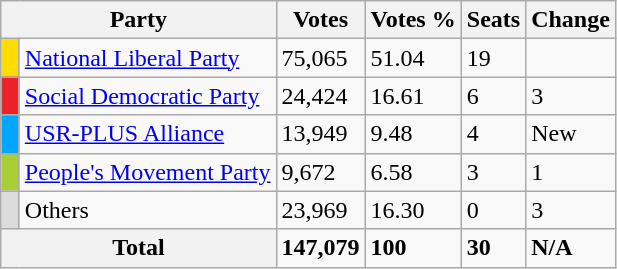<table class="wikitable">
<tr>
<th colspan="2">Party</th>
<th>Votes</th>
<th>Votes %</th>
<th>Seats</th>
<th>Change</th>
</tr>
<tr>
<td style="background:#ffdd00;" width="5"></td>
<td><a href='#'>National Liberal Party</a></td>
<td>75,065</td>
<td>51.04</td>
<td>19</td>
<td></td>
</tr>
<tr>
<td style="background:#ed2128;" width="5"></td>
<td><a href='#'>Social Democratic Party</a></td>
<td>24,424</td>
<td>16.61</td>
<td>6</td>
<td>3</td>
</tr>
<tr>
<td style="background:#00a6ff;" width="5"></td>
<td><a href='#'>USR-PLUS Alliance</a></td>
<td>13,949</td>
<td>9.48</td>
<td>4</td>
<td>New</td>
</tr>
<tr>
<td style="background:#a7cf35;" width="5"></td>
<td><a href='#'>People's Movement Party</a></td>
<td>9,672</td>
<td>6.58</td>
<td>3</td>
<td>1</td>
</tr>
<tr>
<td style="background:#dcdcdc;" width="5"></td>
<td>Others</td>
<td>23,969</td>
<td>16.30</td>
<td>0</td>
<td>3</td>
</tr>
<tr>
<th colspan="2">Total</th>
<td><strong>147,079</strong></td>
<td><strong>100</strong></td>
<td><strong>30</strong></td>
<td><strong>N/A</strong></td>
</tr>
</table>
